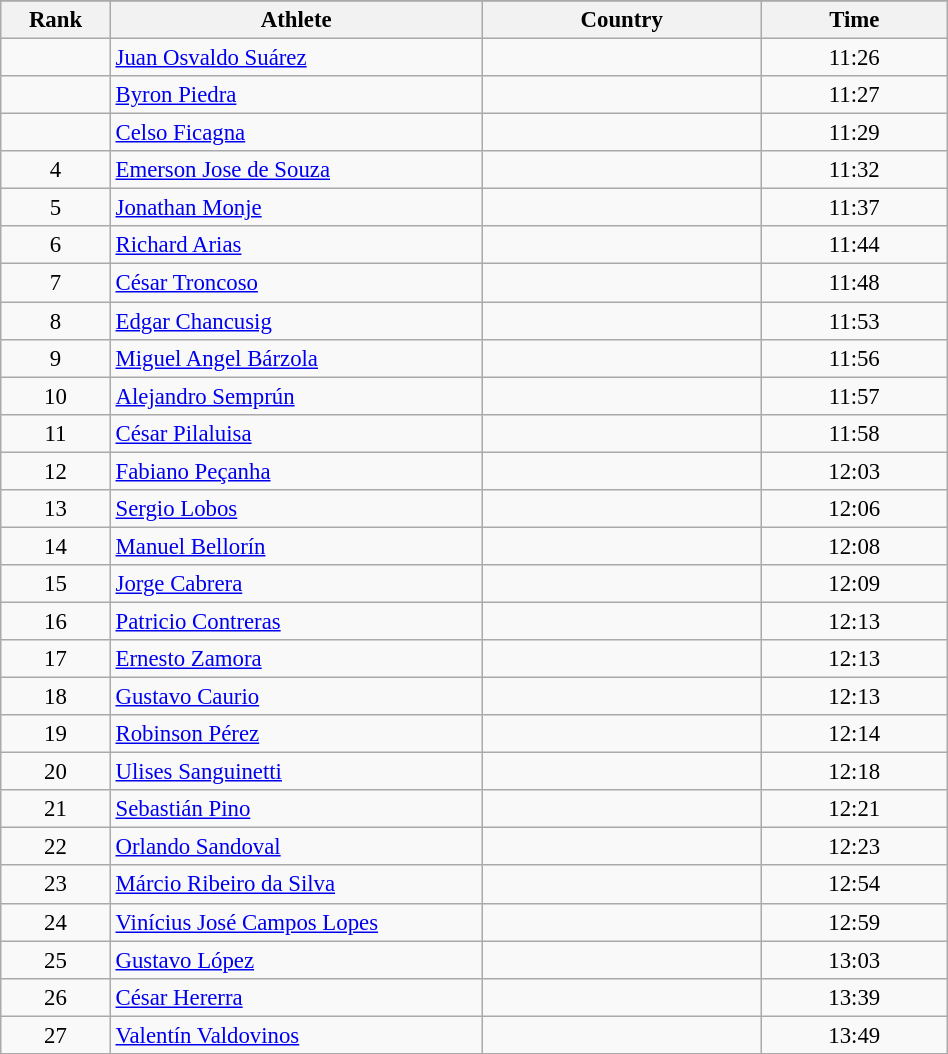<table class="wikitable sortable" style=" text-align:center; font-size:95%;" width="50%">
<tr>
</tr>
<tr>
<th width=5%>Rank</th>
<th width=20%>Athlete</th>
<th width=15%>Country</th>
<th width=10%>Time</th>
</tr>
<tr>
<td align=center></td>
<td align=left><a href='#'>Juan Osvaldo Suárez</a></td>
<td align=left></td>
<td>11:26</td>
</tr>
<tr>
<td align=center></td>
<td align=left><a href='#'>Byron Piedra</a></td>
<td align=left></td>
<td>11:27</td>
</tr>
<tr>
<td align=center></td>
<td align=left><a href='#'>Celso Ficagna</a></td>
<td align=left></td>
<td>11:29</td>
</tr>
<tr>
<td align=center>4</td>
<td align=left><a href='#'>Emerson Jose de Souza</a></td>
<td align=left></td>
<td>11:32</td>
</tr>
<tr>
<td align=center>5</td>
<td align=left><a href='#'>Jonathan Monje</a></td>
<td align=left></td>
<td>11:37</td>
</tr>
<tr>
<td align=center>6</td>
<td align=left><a href='#'>Richard Arias</a></td>
<td align=left></td>
<td>11:44</td>
</tr>
<tr>
<td align=center>7</td>
<td align=left><a href='#'>César Troncoso</a></td>
<td align=left></td>
<td>11:48</td>
</tr>
<tr>
<td align=center>8</td>
<td align=left><a href='#'>Edgar Chancusig</a></td>
<td align=left></td>
<td>11:53</td>
</tr>
<tr>
<td align=center>9</td>
<td align=left><a href='#'>Miguel Angel Bárzola</a></td>
<td align=left></td>
<td>11:56</td>
</tr>
<tr>
<td align=center>10</td>
<td align=left><a href='#'>Alejandro Semprún</a></td>
<td align=left></td>
<td>11:57</td>
</tr>
<tr>
<td align=center>11</td>
<td align=left><a href='#'>César Pilaluisa</a></td>
<td align=left></td>
<td>11:58</td>
</tr>
<tr>
<td align=center>12</td>
<td align=left><a href='#'>Fabiano Peçanha</a></td>
<td align=left></td>
<td>12:03</td>
</tr>
<tr>
<td align=center>13</td>
<td align=left><a href='#'>Sergio Lobos</a></td>
<td align=left></td>
<td>12:06</td>
</tr>
<tr>
<td align=center>14</td>
<td align=left><a href='#'>Manuel Bellorín</a></td>
<td align=left></td>
<td>12:08</td>
</tr>
<tr>
<td align=center>15</td>
<td align=left><a href='#'>Jorge Cabrera</a></td>
<td align=left></td>
<td>12:09</td>
</tr>
<tr>
<td align=center>16</td>
<td align=left><a href='#'>Patricio Contreras</a></td>
<td align=left></td>
<td>12:13</td>
</tr>
<tr>
<td align=center>17</td>
<td align=left><a href='#'>Ernesto Zamora</a></td>
<td align=left></td>
<td>12:13</td>
</tr>
<tr>
<td align=center>18</td>
<td align=left><a href='#'>Gustavo Caurio</a></td>
<td align=left></td>
<td>12:13</td>
</tr>
<tr>
<td align=center>19</td>
<td align=left><a href='#'>Robinson Pérez</a></td>
<td align=left></td>
<td>12:14</td>
</tr>
<tr>
<td align=center>20</td>
<td align=left><a href='#'>Ulises Sanguinetti</a></td>
<td align=left></td>
<td>12:18</td>
</tr>
<tr>
<td align=center>21</td>
<td align=left><a href='#'>Sebastián Pino</a></td>
<td align=left></td>
<td>12:21</td>
</tr>
<tr>
<td align=center>22</td>
<td align=left><a href='#'>Orlando Sandoval</a></td>
<td align=left></td>
<td>12:23</td>
</tr>
<tr>
<td align=center>23</td>
<td align=left><a href='#'>Márcio Ribeiro da Silva</a></td>
<td align=left></td>
<td>12:54</td>
</tr>
<tr>
<td align=center>24</td>
<td align=left><a href='#'>Vinícius José Campos Lopes</a></td>
<td align=left></td>
<td>12:59</td>
</tr>
<tr>
<td align=center>25</td>
<td align=left><a href='#'>Gustavo López</a></td>
<td align=left></td>
<td>13:03</td>
</tr>
<tr>
<td align=center>26</td>
<td align=left><a href='#'>César Hererra</a></td>
<td align=left></td>
<td>13:39</td>
</tr>
<tr>
<td align=center>27</td>
<td align=left><a href='#'>Valentín Valdovinos</a></td>
<td align=left></td>
<td>13:49</td>
</tr>
</table>
